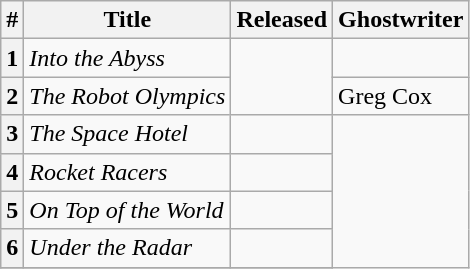<table class="wikitable">
<tr>
<th>#</th>
<th>Title</th>
<th>Released</th>
<th>Ghostwriter</th>
</tr>
<tr>
<th>1</th>
<td><em>Into the Abyss</em></td>
<td rowspan="2"></td>
</tr>
<tr>
<th>2</th>
<td><em>The Robot Olympics</em></td>
<td>Greg Cox</td>
</tr>
<tr>
<th>3</th>
<td><em>The Space Hotel</em></td>
<td></td>
</tr>
<tr>
<th>4</th>
<td><em>Rocket Racers</em></td>
<td></td>
</tr>
<tr>
<th>5</th>
<td><em>On Top of the World</em></td>
<td></td>
</tr>
<tr>
<th>6</th>
<td><em>Under the Radar</em></td>
<td></td>
</tr>
<tr>
</tr>
</table>
